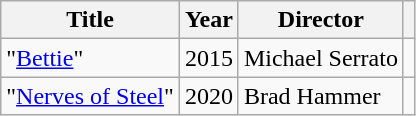<table class="wikitable plainrowheaders" style="text-align:left;" border="1">
<tr>
<th>Title</th>
<th>Year</th>
<th>Director</th>
<th></th>
</tr>
<tr>
<td>"<a href='#'>Bettie</a>"<br></td>
<td>2015</td>
<td>Michael Serrato</td>
<td></td>
</tr>
<tr>
<td>"<a href='#'>Nerves of Steel</a>"<br></td>
<td>2020</td>
<td>Brad Hammer</td>
<td></td>
</tr>
</table>
